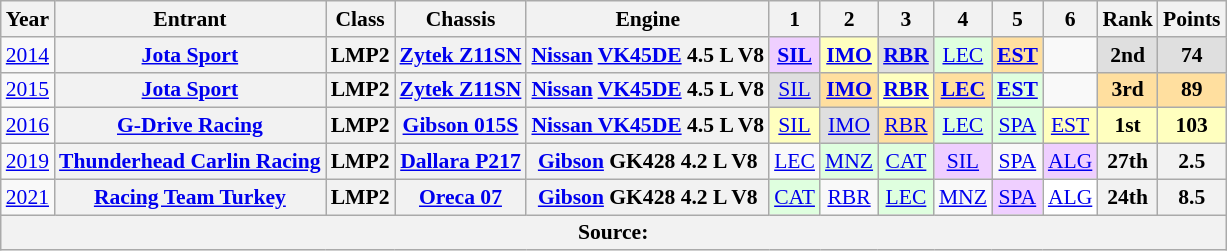<table class="wikitable" style="text-align:center; font-size:90%">
<tr>
<th>Year</th>
<th>Entrant</th>
<th>Class</th>
<th>Chassis</th>
<th>Engine</th>
<th>1</th>
<th>2</th>
<th>3</th>
<th>4</th>
<th>5</th>
<th>6</th>
<th>Rank</th>
<th>Points</th>
</tr>
<tr>
<td><a href='#'>2014</a></td>
<th><a href='#'>Jota Sport</a></th>
<th>LMP2</th>
<th><a href='#'>Zytek Z11SN</a></th>
<th><a href='#'>Nissan</a> <a href='#'>VK45DE</a> 4.5 L V8</th>
<td style="background:#EFCFFF;"><strong><a href='#'>SIL</a></strong><br></td>
<td style="background:#FFFFBF;"><strong><a href='#'>IMO</a></strong><br></td>
<td style="background:#DFDFDF;"><strong><a href='#'>RBR</a></strong><br></td>
<td style="background:#DFFFDF;"><a href='#'>LEC</a><br></td>
<td style="background:#FFDF9F;"><strong><a href='#'>EST</a></strong><br></td>
<td></td>
<th style="background:#DFDFDF;">2nd</th>
<th style="background:#DFDFDF;">74</th>
</tr>
<tr>
<td><a href='#'>2015</a></td>
<th><a href='#'>Jota Sport</a></th>
<th>LMP2</th>
<th><a href='#'>Zytek Z11SN</a></th>
<th><a href='#'>Nissan</a> <a href='#'>VK45DE</a> 4.5 L V8</th>
<td style="background:#DFDFDF;"><a href='#'>SIL</a><br></td>
<td style="background:#FFDF9F;"><strong><a href='#'>IMO</a></strong><br></td>
<td style="background:#FFFFBF;"><strong><a href='#'>RBR</a></strong><br></td>
<td style="background:#FFDF9F;"><strong><a href='#'>LEC</a></strong><br></td>
<td style="background:#DFFFDF;"><strong><a href='#'>EST</a></strong><br></td>
<td></td>
<th style="background:#FFDF9F;">3rd</th>
<th style="background:#FFDF9F;">89</th>
</tr>
<tr>
<td><a href='#'>2016</a></td>
<th><a href='#'>G-Drive Racing</a></th>
<th>LMP2</th>
<th><a href='#'>Gibson 015S</a></th>
<th><a href='#'>Nissan VK45DE</a> 4.5 L V8</th>
<td style="background:#FFFFBF;"><a href='#'>SIL</a><br></td>
<td style="background:#DFDFDF;"><a href='#'>IMO</a><br></td>
<td style="background:#FFDF9F;"><a href='#'>RBR</a><br></td>
<td style="background:#DFFFDF;"><a href='#'>LEC</a><br></td>
<td style="background:#DFFFDF;"><a href='#'>SPA</a><br></td>
<td style="background:#FFFFBF;"><a href='#'>EST</a><br></td>
<th style="background:#FFFFBF;">1st</th>
<th style="background:#FFFFBF;">103</th>
</tr>
<tr>
<td><a href='#'>2019</a></td>
<th><a href='#'>Thunderhead Carlin Racing</a></th>
<th>LMP2</th>
<th><a href='#'>Dallara P217</a></th>
<th><a href='#'>Gibson</a> GK428 4.2 L V8</th>
<td><a href='#'>LEC</a></td>
<td style="background:#DFFFDF;"><a href='#'>MNZ</a><br></td>
<td style="background:#DFFFDF;"><a href='#'>CAT</a><br></td>
<td style="background:#EFCFFF;"><a href='#'>SIL</a><br></td>
<td><a href='#'>SPA</a></td>
<td style="background:#EFCFFF;"><a href='#'>ALG</a><br></td>
<th>27th</th>
<th>2.5</th>
</tr>
<tr>
<td><a href='#'>2021</a></td>
<th><a href='#'>Racing Team Turkey</a></th>
<th>LMP2</th>
<th><a href='#'>Oreca 07</a></th>
<th><a href='#'>Gibson</a> GK428 4.2 L V8</th>
<td style="background:#DFFFDF;"><a href='#'>CAT</a><br></td>
<td><a href='#'>RBR</a></td>
<td style="background:#DFFFDF;"><a href='#'>LEC</a><br></td>
<td><a href='#'>MNZ</a></td>
<td style="background:#EFCFFF;"><a href='#'>SPA</a><br></td>
<td style="background:#FFFFFF;"><a href='#'>ALG</a><br></td>
<th>24th</th>
<th>8.5</th>
</tr>
<tr>
<th colspan="13">Source:</th>
</tr>
</table>
